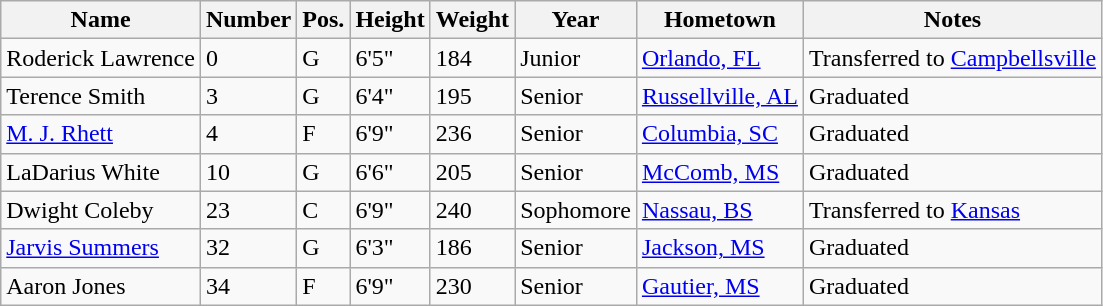<table class="wikitable sortable" border="1">
<tr>
<th>Name</th>
<th>Number</th>
<th>Pos.</th>
<th>Height</th>
<th>Weight</th>
<th>Year</th>
<th>Hometown</th>
<th class="unsortable">Notes</th>
</tr>
<tr>
<td>Roderick Lawrence</td>
<td>0</td>
<td>G</td>
<td>6'5"</td>
<td>184</td>
<td>Junior</td>
<td><a href='#'>Orlando, FL</a></td>
<td>Transferred to <a href='#'>Campbellsville</a></td>
</tr>
<tr>
<td>Terence Smith</td>
<td>3</td>
<td>G</td>
<td>6'4"</td>
<td>195</td>
<td>Senior</td>
<td><a href='#'>Russellville, AL</a></td>
<td>Graduated</td>
</tr>
<tr>
<td><a href='#'>M. J. Rhett</a></td>
<td>4</td>
<td>F</td>
<td>6'9"</td>
<td>236</td>
<td>Senior</td>
<td><a href='#'>Columbia, SC</a></td>
<td>Graduated</td>
</tr>
<tr>
<td>LaDarius White</td>
<td>10</td>
<td>G</td>
<td>6'6"</td>
<td>205</td>
<td>Senior</td>
<td><a href='#'>McComb, MS</a></td>
<td>Graduated</td>
</tr>
<tr>
<td>Dwight Coleby</td>
<td>23</td>
<td>C</td>
<td>6'9"</td>
<td>240</td>
<td>Sophomore</td>
<td><a href='#'>Nassau, BS</a></td>
<td>Transferred to <a href='#'>Kansas</a></td>
</tr>
<tr>
<td><a href='#'>Jarvis Summers</a></td>
<td>32</td>
<td>G</td>
<td>6'3"</td>
<td>186</td>
<td>Senior</td>
<td><a href='#'>Jackson, MS</a></td>
<td>Graduated</td>
</tr>
<tr>
<td>Aaron Jones</td>
<td>34</td>
<td>F</td>
<td>6'9"</td>
<td>230</td>
<td>Senior</td>
<td><a href='#'>Gautier, MS</a></td>
<td>Graduated</td>
</tr>
</table>
